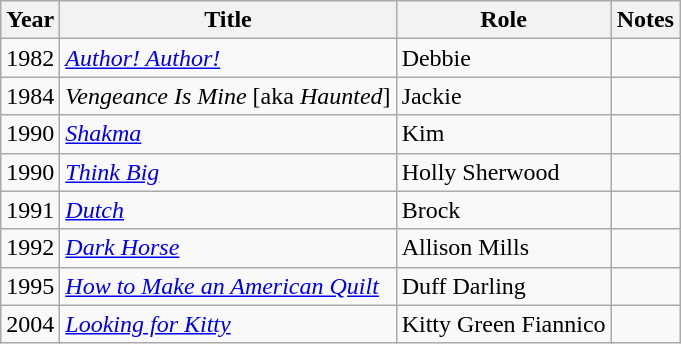<table class="wikitable sortable">
<tr>
<th>Year</th>
<th>Title</th>
<th>Role</th>
<th class="unsortable">Notes</th>
</tr>
<tr>
<td>1982</td>
<td><em><a href='#'>Author! Author!</a></em></td>
<td>Debbie</td>
<td></td>
</tr>
<tr>
<td>1984</td>
<td><em>Vengeance Is Mine</em> [aka <em>Haunted</em>]</td>
<td>Jackie</td>
<td></td>
</tr>
<tr>
<td>1990</td>
<td><em><a href='#'>Shakma</a></em></td>
<td>Kim</td>
<td></td>
</tr>
<tr>
<td>1990</td>
<td><em><a href='#'>Think Big</a></em></td>
<td>Holly Sherwood</td>
<td></td>
</tr>
<tr>
<td>1991</td>
<td><em><a href='#'>Dutch</a></em></td>
<td>Brock</td>
<td></td>
</tr>
<tr>
<td>1992</td>
<td><em><a href='#'>Dark Horse</a></em></td>
<td>Allison Mills</td>
<td></td>
</tr>
<tr>
<td>1995</td>
<td><em><a href='#'>How to Make an American Quilt</a></em></td>
<td>Duff Darling</td>
<td></td>
</tr>
<tr>
<td>2004</td>
<td><em><a href='#'>Looking for Kitty</a></em></td>
<td>Kitty Green Fiannico</td>
<td></td>
</tr>
</table>
